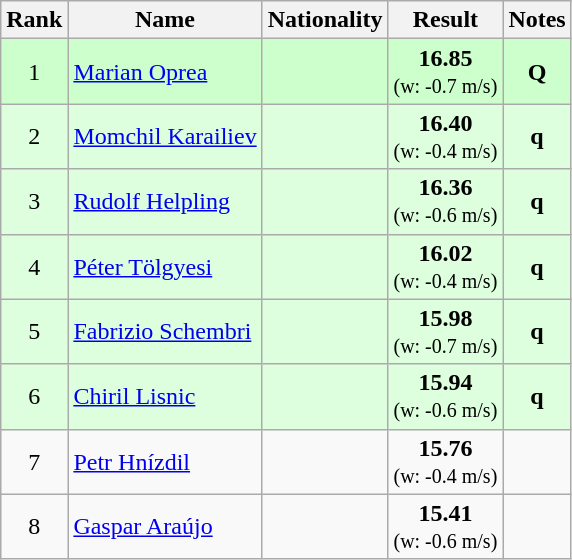<table class="wikitable sortable" style="text-align:center">
<tr>
<th>Rank</th>
<th>Name</th>
<th>Nationality</th>
<th>Result</th>
<th>Notes</th>
</tr>
<tr bgcolor=ccffcc>
<td>1</td>
<td align=left><a href='#'>Marian Oprea</a></td>
<td align=left></td>
<td><strong>16.85</strong><br><small>(w: -0.7 m/s)</small></td>
<td><strong>Q</strong></td>
</tr>
<tr bgcolor=ddffdd>
<td>2</td>
<td align=left><a href='#'>Momchil Karailiev</a></td>
<td align=left></td>
<td><strong>16.40</strong><br><small>(w: -0.4 m/s)</small></td>
<td><strong>q</strong></td>
</tr>
<tr bgcolor=ddffdd>
<td>3</td>
<td align=left><a href='#'>Rudolf Helpling</a></td>
<td align=left></td>
<td><strong>16.36</strong><br><small>(w: -0.6 m/s)</small></td>
<td><strong>q</strong></td>
</tr>
<tr bgcolor=ddffdd>
<td>4</td>
<td align=left><a href='#'>Péter Tölgyesi</a></td>
<td align=left></td>
<td><strong>16.02</strong><br><small>(w: -0.4 m/s)</small></td>
<td><strong>q</strong></td>
</tr>
<tr bgcolor=ddffdd>
<td>5</td>
<td align=left><a href='#'>Fabrizio Schembri</a></td>
<td align=left></td>
<td><strong>15.98</strong><br><small>(w: -0.7 m/s)</small></td>
<td><strong>q</strong></td>
</tr>
<tr bgcolor=ddffdd>
<td>6</td>
<td align=left><a href='#'>Chiril Lisnic</a></td>
<td align=left></td>
<td><strong>15.94</strong><br><small>(w: -0.6 m/s)</small></td>
<td><strong>q</strong></td>
</tr>
<tr>
<td>7</td>
<td align=left><a href='#'>Petr Hnízdil</a></td>
<td align=left></td>
<td><strong>15.76</strong><br><small>(w: -0.4 m/s)</small></td>
<td></td>
</tr>
<tr>
<td>8</td>
<td align=left><a href='#'>Gaspar Araújo</a></td>
<td align=left></td>
<td><strong>15.41</strong><br><small>(w: -0.6 m/s)</small></td>
<td></td>
</tr>
</table>
